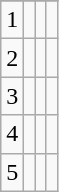<table class="wikitable sortable" style="text-align:center">
<tr>
</tr>
<tr>
<td>1</td>
<td></td>
<td></td>
<td></td>
</tr>
<tr>
<td>2</td>
<td></td>
<td></td>
<td></td>
</tr>
<tr>
<td>3</td>
<td></td>
<td></td>
<td></td>
</tr>
<tr>
<td>4</td>
<td></td>
<td></td>
<td></td>
</tr>
<tr>
<td>5</td>
<td></td>
<td></td>
<td></td>
</tr>
</table>
